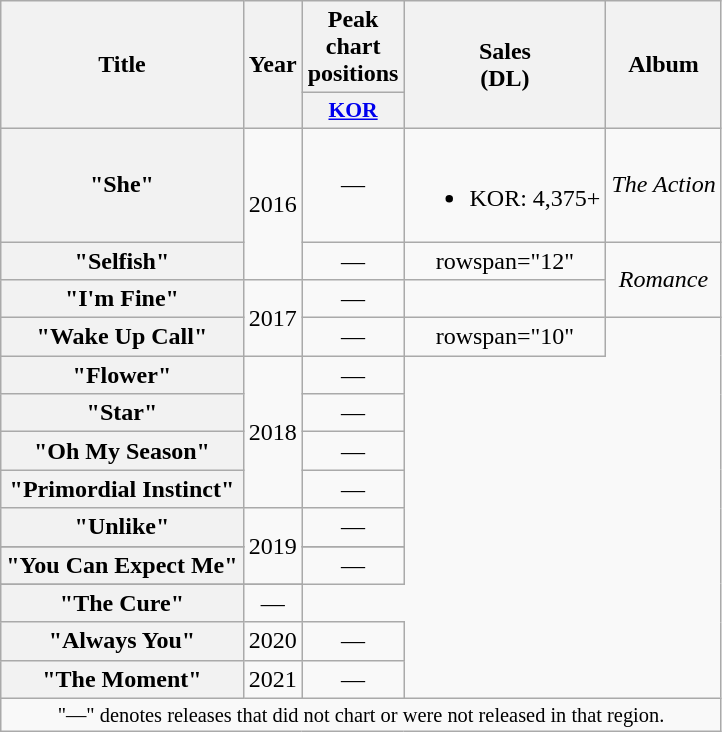<table class="wikitable plainrowheaders" style="text-align:center;">
<tr>
<th scope="col" rowspan="2">Title</th>
<th scope="col" rowspan="2">Year</th>
<th scope="col">Peak chart positions</th>
<th scope="col" rowspan="2">Sales<br>(DL)</th>
<th scope="col" rowspan="2">Album</th>
</tr>
<tr>
<th scope="col" style="width:3em; font-size:90%;"><a href='#'>KOR</a><br></th>
</tr>
<tr>
<th scope="row">"She" </th>
<td rowspan="2">2016</td>
<td>—</td>
<td><br><ul><li>KOR: 4,375+</li></ul></td>
<td><em>The Action</em></td>
</tr>
<tr>
<th scope="row">"Selfish" </th>
<td>—</td>
<td>rowspan="12" </td>
<td rowspan="2"><em>Romance</em></td>
</tr>
<tr>
<th scope="row">"I'm Fine"</th>
<td rowspan="2">2017</td>
<td>—</td>
</tr>
<tr>
<th scope="row">"Wake Up Call" </th>
<td>—</td>
<td>rowspan="10" </td>
</tr>
<tr>
<th scope="row">"Flower" </th>
<td rowspan="4">2018</td>
<td>—</td>
</tr>
<tr>
<th scope="row">"Star" </th>
<td>—</td>
</tr>
<tr>
<th scope="row">"Oh My Season" </th>
<td>—</td>
</tr>
<tr>
<th scope="row">"Primordial Instinct" </th>
<td>—</td>
</tr>
<tr>
<th scope="row">"Unlike" </th>
<td rowspan="3">2019</td>
<td>—</td>
</tr>
<tr>
</tr>
<tr>
<th scope="row">"You Can Expect Me" </th>
<td>—</td>
</tr>
<tr>
</tr>
<tr>
<th scope="row">"The Cure" </th>
<td>—</td>
</tr>
<tr>
<th scope="row">"Always You"</th>
<td>2020</td>
<td>—</td>
</tr>
<tr>
<th scope="row">"The Moment" </th>
<td>2021</td>
<td>—</td>
</tr>
<tr>
<td colspan="5" style="font-size:85%;">"—" denotes releases that did not chart or were not released in that region.</td>
</tr>
</table>
